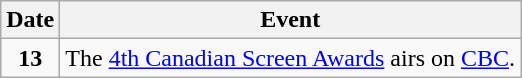<table class="wikitable">
<tr>
<th>Date</th>
<th>Event</th>
</tr>
<tr>
<td style="text-align:center;"><strong>13</strong></td>
<td>The <a href='#'>4th Canadian Screen Awards</a> airs on <a href='#'>CBC</a>.</td>
</tr>
</table>
